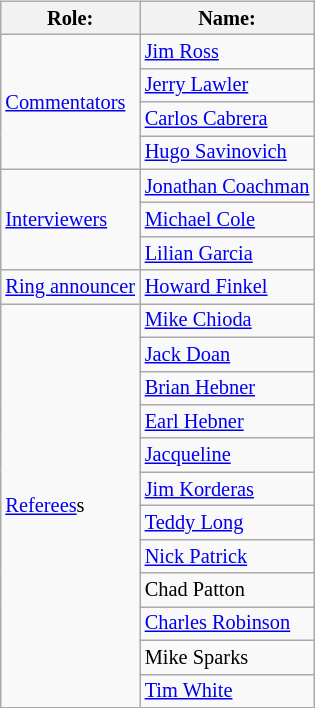<table class=wikitable style="font-size:85%; margin: 0.5em 0 0.5em 1em; float: right; clear: right;">
<tr>
<th>Role:</th>
<th>Name:</th>
</tr>
<tr>
<td rowspan=4><a href='#'>Commentators</a></td>
<td><a href='#'>Jim Ross</a></td>
</tr>
<tr>
<td><a href='#'>Jerry Lawler</a></td>
</tr>
<tr>
<td><a href='#'>Carlos Cabrera</a> </td>
</tr>
<tr>
<td><a href='#'>Hugo Savinovich</a> </td>
</tr>
<tr>
<td rowspan=3><a href='#'>Interviewers</a></td>
<td><a href='#'>Jonathan Coachman</a></td>
</tr>
<tr>
<td><a href='#'>Michael Cole</a></td>
</tr>
<tr>
<td><a href='#'>Lilian Garcia</a></td>
</tr>
<tr>
<td><a href='#'>Ring announcer</a></td>
<td><a href='#'>Howard Finkel</a></td>
</tr>
<tr>
<td rowspan=12><a href='#'>Referees</a>s</td>
<td><a href='#'>Mike Chioda</a></td>
</tr>
<tr>
<td><a href='#'>Jack Doan</a></td>
</tr>
<tr>
<td><a href='#'>Brian Hebner</a></td>
</tr>
<tr>
<td><a href='#'>Earl Hebner</a></td>
</tr>
<tr>
<td><a href='#'>Jacqueline</a></td>
</tr>
<tr>
<td><a href='#'>Jim Korderas</a></td>
</tr>
<tr>
<td><a href='#'>Teddy Long</a></td>
</tr>
<tr>
<td><a href='#'>Nick Patrick</a></td>
</tr>
<tr>
<td>Chad Patton</td>
</tr>
<tr>
<td><a href='#'>Charles Robinson</a></td>
</tr>
<tr>
<td>Mike Sparks</td>
</tr>
<tr>
<td><a href='#'>Tim White</a></td>
</tr>
</table>
